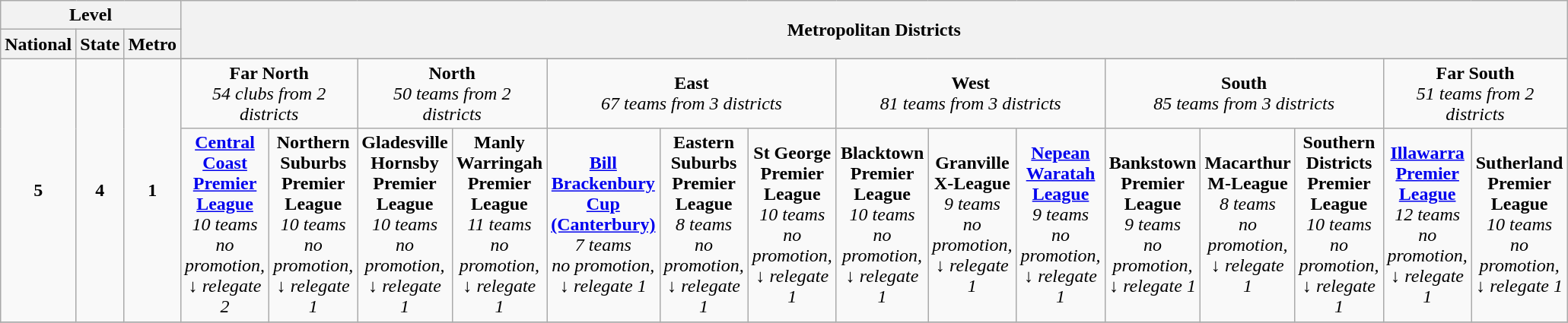<table class="wikitable" style="text-align:center; width:100%;">
<tr>
<th colspan=3>Level</th>
<th colspan=15 rowspan=2>Metropolitan Districts</th>
</tr>
<tr>
<th width=1%>National</th>
<th width=1%>State</th>
<th width=1%>Metro</th>
</tr>
<tr>
<td rowspan=3><strong>5</strong></td>
<td rowspan=3><strong>4</strong></td>
<td rowspan=3><strong>1</strong></td>
</tr>
<tr>
<td colspan=2><strong>Far North</strong><br><em>54 clubs from 2 districts</em></td>
<td colspan=2><strong>North</strong><br><em>50 teams from 2 districts</em></td>
<td colspan=3><strong>East</strong><br><em>67 teams from 3 districts</em></td>
<td colspan=3><strong>West</strong><br><em>81 teams from 3 districts</em></td>
<td colspan=3><strong>South</strong><br><em>85 teams from 3 districts</em></td>
<td colspan=2><strong>Far South</strong><br><em>51 teams from 2 districts</em></td>
</tr>
<tr>
<td><strong><a href='#'>Central Coast Premier League</a></strong><br><em>10 teams</em><br><em>no promotion, ↓ relegate 2</em></td>
<td><strong>Northern Suburbs Premier League</strong><br><em>10 teams</em><br><em>no promotion, ↓ relegate 1</em></td>
<td><strong>Gladesville Hornsby Premier League</strong><br><em>10 teams</em><br><em>no promotion, ↓ relegate 1</em></td>
<td><strong>Manly Warringah Premier League</strong><br><em>11 teams</em><br><em>no promotion, ↓ relegate 1</em></td>
<td><strong><a href='#'>Bill Brackenbury Cup (Canterbury)</a></strong><br><em>7 teams</em><br><em>no promotion, ↓ relegate 1</em></td>
<td><strong>Eastern Suburbs Premier League</strong><br><em>8 teams</em><br><em>no promotion, ↓ relegate 1</em></td>
<td><strong>St George Premier League</strong><br><em>10 teams</em><br><em>no promotion, ↓ relegate 1</em></td>
<td><strong>Blacktown Premier League</strong><br><em>10 teams</em><br><em>no promotion, ↓ relegate 1</em></td>
<td><strong>Granville X-League</strong><br><em>9 teams</em><br><em>no promotion, ↓ relegate 1</em></td>
<td><strong><a href='#'>Nepean Waratah League</a></strong><br><em>9 teams</em><br><em>no promotion, ↓ relegate 1</em></td>
<td><strong>Bankstown Premier League</strong><br><em>9 teams</em><br><em>no promotion, ↓ relegate 1</em></td>
<td><strong>Macarthur M-League</strong><br><em>8 teams</em><br><em>no promotion, ↓ relegate 1</em></td>
<td><strong>Southern Districts Premier League</strong><br><em>10 teams</em><br><em>no promotion, ↓ relegate 1</em></td>
<td><strong><a href='#'>Illawarra Premier League</a></strong><br><em>12 teams</em><br><em>no promotion, ↓ relegate 1</em></td>
<td><strong>Sutherland Premier League</strong><br><em>10 teams</em><br><em>no promotion, ↓ relegate 1</em></td>
</tr>
<tr>
</tr>
</table>
